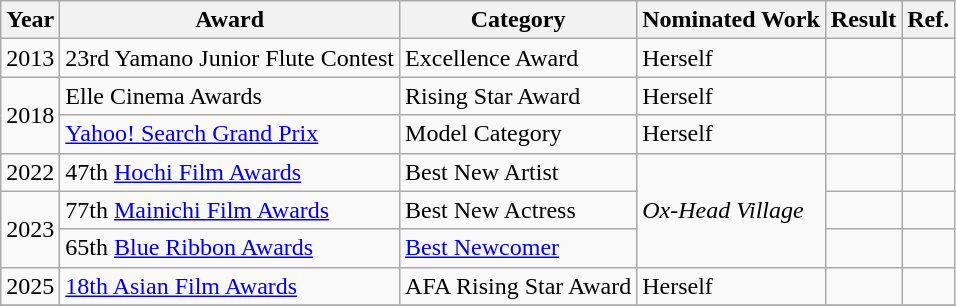<table class="wikitable sortable">
<tr>
<th>Year</th>
<th>Award</th>
<th>Category</th>
<th>Nominated Work</th>
<th>Result</th>
<th class="unsortable">Ref.</th>
</tr>
<tr>
<td>2013</td>
<td>23rd Yamano Junior Flute Contest</td>
<td>Excellence Award</td>
<td>Herself</td>
<td></td>
<td></td>
</tr>
<tr>
<td rowspan="2">2018</td>
<td>Elle Cinema Awards</td>
<td>Rising Star Award</td>
<td>Herself</td>
<td></td>
<td></td>
</tr>
<tr>
<td><a href='#'>Yahoo! Search Grand Prix</a></td>
<td>Model Category</td>
<td>Herself</td>
<td></td>
<td></td>
</tr>
<tr>
<td>2022</td>
<td>47th <a href='#'>Hochi Film Awards</a></td>
<td>Best New Artist</td>
<td rowspan=3><em>Ox-Head Village</em></td>
<td></td>
<td></td>
</tr>
<tr>
<td rowspan=2>2023</td>
<td>77th <a href='#'>Mainichi Film Awards</a></td>
<td>Best New Actress</td>
<td></td>
<td></td>
</tr>
<tr>
<td>65th <a href='#'>Blue Ribbon Awards</a></td>
<td><a href='#'>Best Newcomer</a></td>
<td></td>
<td></td>
</tr>
<tr>
<td>2025</td>
<td><a href='#'>18th Asian Film Awards</a></td>
<td>AFA Rising Star Award</td>
<td>Herself</td>
<td></td>
<td></td>
</tr>
<tr>
</tr>
</table>
